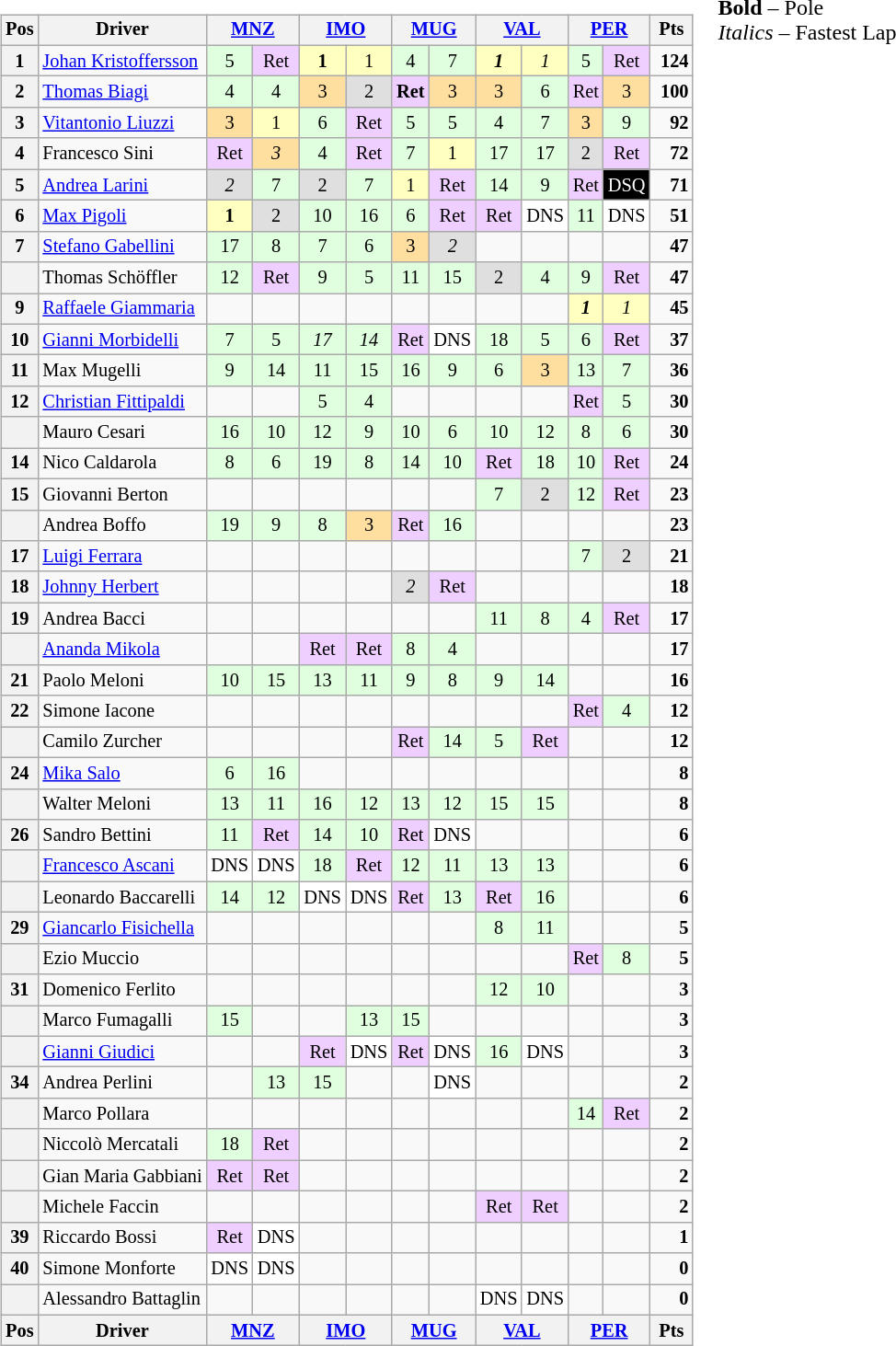<table>
<tr>
<td valign="top"><br><table align="left"| class="wikitable" style="font-size: 85%; text-align: center">
<tr valign="top">
<th valign=middle>Pos</th>
<th valign=middle>Driver</th>
<th colspan=2><a href='#'>MNZ</a><br></th>
<th colspan=2><a href='#'>IMO</a><br></th>
<th colspan=2><a href='#'>MUG</a><br></th>
<th colspan=2><a href='#'>VAL</a><br></th>
<th colspan=2><a href='#'>PER</a><br></th>
<th valign=middle> Pts </th>
</tr>
<tr>
<th>1</th>
<td align="left"> <a href='#'>Johan Kristoffersson</a></td>
<td style="background:#dfffdf;">5</td>
<td style="background:#efcfff;">Ret</td>
<td style="background:#ffffbf;"><strong>1</strong></td>
<td style="background:#ffffbf;">1</td>
<td style="background:#dfffdf;">4</td>
<td style="background:#dfffdf;">7</td>
<td style="background:#ffffbf;"><strong><em>1</em></strong></td>
<td style="background:#ffffbf;"><em>1</em></td>
<td style="background:#dfffdf;">5</td>
<td style="background:#efcfff;">Ret</td>
<td align="right"><strong>124</strong></td>
</tr>
<tr>
<th>2</th>
<td align="left"> <a href='#'>Thomas Biagi</a></td>
<td style="background:#dfffdf;">4</td>
<td style="background:#dfffdf;">4</td>
<td style="background:#ffdf9f;">3</td>
<td style="background:#dfdfdf;">2</td>
<td style="background:#efcfff;"><strong>Ret</strong></td>
<td style="background:#ffdf9f;">3</td>
<td style="background:#ffdf9f;">3</td>
<td style="background:#dfffdf;">6</td>
<td style="background:#efcfff;">Ret</td>
<td style="background:#ffdf9f;">3</td>
<td align="right"><strong>100</strong></td>
</tr>
<tr>
<th>3</th>
<td align="left"> <a href='#'>Vitantonio Liuzzi</a></td>
<td style="background:#ffdf9f;">3</td>
<td style="background:#ffffbf;">1</td>
<td style="background:#dfffdf;">6</td>
<td style="background:#efcfff;">Ret</td>
<td style="background:#dfffdf;">5</td>
<td style="background:#dfffdf;">5</td>
<td style="background:#dfffdf;">4</td>
<td style="background:#dfffdf;">7</td>
<td style="background:#ffdf9f;">3</td>
<td style="background:#dfffdf;">9</td>
<td align="right"><strong>92</strong></td>
</tr>
<tr>
<th>4</th>
<td align="left"> Francesco Sini</td>
<td style="background:#efcfff;">Ret</td>
<td style="background:#ffdf9f;"><em>3</em></td>
<td style="background:#dfffdf;">4</td>
<td style="background:#efcfff;">Ret</td>
<td style="background:#dfffdf;">7</td>
<td style="background:#ffffbf;">1</td>
<td style="background:#dfffdf;">17</td>
<td style="background:#dfffdf;">17</td>
<td style="background:#dfdfdf;">2</td>
<td style="background:#efcfff;">Ret</td>
<td align="right"><strong>72</strong></td>
</tr>
<tr>
<th>5</th>
<td align="left"> <a href='#'>Andrea Larini</a></td>
<td style="background:#dfdfdf;"><em>2</em></td>
<td style="background:#dfffdf;">7</td>
<td style="background:#dfdfdf;">2</td>
<td style="background:#dfffdf;">7</td>
<td style="background:#ffffbf;">1</td>
<td style="background:#efcfff;">Ret</td>
<td style="background:#dfffdf;">14</td>
<td style="background:#dfffdf;">9</td>
<td style="background:#efcfff;">Ret</td>
<td style="background:black; color:white;">DSQ</td>
<td align="right"><strong>71</strong></td>
</tr>
<tr>
<th>6</th>
<td align="left"> <a href='#'>Max Pigoli</a></td>
<td style="background:#ffffbf;"><strong>1</strong></td>
<td style="background:#dfdfdf;">2</td>
<td style="background:#dfffdf;">10</td>
<td style="background:#dfffdf;">16</td>
<td style="background:#dfffdf;">6</td>
<td style="background:#efcfff;">Ret</td>
<td style="background:#efcfff;">Ret</td>
<td style="background:#ffffff;">DNS</td>
<td style="background:#dfffdf;">11</td>
<td style="background:#ffffff;">DNS</td>
<td align="right"><strong>51</strong></td>
</tr>
<tr>
<th>7</th>
<td align="left"> <a href='#'>Stefano Gabellini</a></td>
<td style="background:#dfffdf;">17</td>
<td style="background:#dfffdf;">8</td>
<td style="background:#dfffdf;">7</td>
<td style="background:#dfffdf;">6</td>
<td style="background:#ffdf9f;">3</td>
<td style="background:#dfdfdf;"><em>2</em></td>
<td></td>
<td></td>
<td></td>
<td></td>
<td align="right"><strong>47</strong></td>
</tr>
<tr>
<th></th>
<td align="left"> Thomas Schöffler</td>
<td style="background:#dfffdf;">12</td>
<td style="background:#efcfff;">Ret</td>
<td style="background:#dfffdf;">9</td>
<td style="background:#dfffdf;">5</td>
<td style="background:#dfffdf;">11</td>
<td style="background:#dfffdf;">15</td>
<td style="background:#dfdfdf;">2</td>
<td style="background:#dfffdf;">4</td>
<td style="background:#dfffdf;">9</td>
<td style="background:#efcfff;">Ret</td>
<td align="right"><strong>47</strong></td>
</tr>
<tr>
<th>9</th>
<td align="left"> <a href='#'>Raffaele Giammaria</a></td>
<td></td>
<td></td>
<td></td>
<td></td>
<td></td>
<td></td>
<td></td>
<td></td>
<td style="background:#ffffbf;"><strong><em>1</em></strong></td>
<td style="background:#ffffbf;"><em>1</em></td>
<td align="right"><strong>45</strong></td>
</tr>
<tr>
<th>10</th>
<td align="left"> <a href='#'>Gianni Morbidelli</a></td>
<td style="background:#dfffdf;">7</td>
<td style="background:#dfffdf;">5</td>
<td style="background:#dfffdf;"><em>17</em></td>
<td style="background:#dfffdf;"><em>14</em></td>
<td style="background:#efcfff;">Ret</td>
<td style="background:#ffffff;">DNS</td>
<td style="background:#dfffdf;">18</td>
<td style="background:#dfffdf;">5</td>
<td style="background:#dfffdf;">6</td>
<td style="background:#efcfff;">Ret</td>
<td align="right"><strong>37</strong></td>
</tr>
<tr>
<th>11</th>
<td align="left"> Max Mugelli</td>
<td style="background:#dfffdf;">9</td>
<td style="background:#dfffdf;">14</td>
<td style="background:#dfffdf;">11</td>
<td style="background:#dfffdf;">15</td>
<td style="background:#dfffdf;">16</td>
<td style="background:#dfffdf;">9</td>
<td style="background:#dfffdf;">6</td>
<td style="background:#ffdf9f;">3</td>
<td style="background:#dfffdf;">13</td>
<td style="background:#dfffdf;">7</td>
<td align="right"><strong>36</strong></td>
</tr>
<tr>
<th>12</th>
<td align="left"> <a href='#'>Christian Fittipaldi</a></td>
<td></td>
<td></td>
<td style="background:#dfffdf;">5</td>
<td style="background:#dfffdf;">4</td>
<td></td>
<td></td>
<td></td>
<td></td>
<td style="background:#efcfff;">Ret</td>
<td style="background:#dfffdf;">5</td>
<td align="right"><strong>30</strong></td>
</tr>
<tr>
<th></th>
<td align="left"> Mauro Cesari</td>
<td style="background:#dfffdf;">16</td>
<td style="background:#dfffdf;">10</td>
<td style="background:#dfffdf;">12</td>
<td style="background:#dfffdf;">9</td>
<td style="background:#dfffdf;">10</td>
<td style="background:#dfffdf;">6</td>
<td style="background:#dfffdf;">10</td>
<td style="background:#dfffdf;">12</td>
<td style="background:#dfffdf;">8</td>
<td style="background:#dfffdf;">6</td>
<td align="right"><strong>30</strong></td>
</tr>
<tr>
<th>14</th>
<td align="left"> Nico Caldarola</td>
<td style="background:#dfffdf;">8</td>
<td style="background:#dfffdf;">6</td>
<td style="background:#dfffdf;">19</td>
<td style="background:#dfffdf;">8</td>
<td style="background:#dfffdf;">14</td>
<td style="background:#dfffdf;">10</td>
<td style="background:#efcfff;">Ret</td>
<td style="background:#dfffdf;">18</td>
<td style="background:#dfffdf;">10</td>
<td style="background:#efcfff;">Ret</td>
<td align="right"><strong>24</strong></td>
</tr>
<tr>
<th>15</th>
<td align="left"> Giovanni Berton</td>
<td></td>
<td></td>
<td></td>
<td></td>
<td></td>
<td></td>
<td style="background:#dfffdf;">7</td>
<td style="background:#dfdfdf;">2</td>
<td style="background:#dfffdf;">12</td>
<td style="background:#efcfff;">Ret</td>
<td align="right"><strong>23</strong></td>
</tr>
<tr>
<th></th>
<td align="left"> Andrea Boffo</td>
<td style="background:#dfffdf;">19</td>
<td style="background:#dfffdf;">9</td>
<td style="background:#dfffdf;">8</td>
<td style="background:#ffdf9f;">3</td>
<td style="background:#efcfff;">Ret</td>
<td style="background:#dfffdf;">16</td>
<td></td>
<td></td>
<td></td>
<td></td>
<td align="right"><strong>23</strong></td>
</tr>
<tr>
<th>17</th>
<td align="left"> <a href='#'>Luigi Ferrara</a></td>
<td></td>
<td></td>
<td></td>
<td></td>
<td></td>
<td></td>
<td></td>
<td></td>
<td style="background:#dfffdf;">7</td>
<td style="background:#dfdfdf;">2</td>
<td align="right"><strong>21</strong></td>
</tr>
<tr>
<th>18</th>
<td align="left"> <a href='#'>Johnny Herbert</a></td>
<td></td>
<td></td>
<td></td>
<td></td>
<td style="background:#dfdfdf;"><em>2</em></td>
<td style="background:#efcfff;">Ret</td>
<td></td>
<td></td>
<td></td>
<td></td>
<td align="right"><strong>18</strong></td>
</tr>
<tr>
<th>19</th>
<td align="left"> Andrea Bacci</td>
<td></td>
<td></td>
<td></td>
<td></td>
<td></td>
<td></td>
<td style="background:#dfffdf;">11</td>
<td style="background:#dfffdf;">8</td>
<td style="background:#dfffdf;">4</td>
<td style="background:#efcfff;">Ret</td>
<td align="right"><strong>17</strong></td>
</tr>
<tr>
<th></th>
<td align="left"> <a href='#'>Ananda Mikola</a></td>
<td></td>
<td></td>
<td style="background:#efcfff;">Ret</td>
<td style="background:#efcfff;">Ret</td>
<td style="background:#dfffdf;">8</td>
<td style="background:#dfffdf;">4</td>
<td></td>
<td></td>
<td></td>
<td></td>
<td align="right"><strong>17</strong></td>
</tr>
<tr>
<th>21</th>
<td align="left"> Paolo Meloni</td>
<td style="background:#dfffdf;">10</td>
<td style="background:#dfffdf;">15</td>
<td style="background:#dfffdf;">13</td>
<td style="background:#dfffdf;">11</td>
<td style="background:#dfffdf;">9</td>
<td style="background:#dfffdf;">8</td>
<td style="background:#dfffdf;">9</td>
<td style="background:#dfffdf;">14</td>
<td></td>
<td></td>
<td align="right"><strong>16</strong></td>
</tr>
<tr>
<th>22</th>
<td align="left"> Simone Iacone</td>
<td></td>
<td></td>
<td></td>
<td></td>
<td></td>
<td></td>
<td></td>
<td></td>
<td style="background:#efcfff;">Ret</td>
<td style="background:#dfffdf;">4</td>
<td align="right"><strong>12</strong></td>
</tr>
<tr>
<th></th>
<td align="left"> Camilo Zurcher</td>
<td></td>
<td></td>
<td></td>
<td></td>
<td style="background:#efcfff;">Ret</td>
<td style="background:#dfffdf;">14</td>
<td style="background:#dfffdf;">5</td>
<td style="background:#efcfff;">Ret</td>
<td></td>
<td></td>
<td align="right"><strong>12</strong></td>
</tr>
<tr>
<th>24</th>
<td align="left"> <a href='#'>Mika Salo</a></td>
<td style="background:#dfffdf;">6</td>
<td style="background:#dfffdf;">16</td>
<td></td>
<td></td>
<td></td>
<td></td>
<td></td>
<td></td>
<td></td>
<td></td>
<td align="right"><strong>8</strong></td>
</tr>
<tr>
<th></th>
<td align="left"> Walter Meloni</td>
<td style="background:#dfffdf;">13</td>
<td style="background:#dfffdf;">11</td>
<td style="background:#dfffdf;">16</td>
<td style="background:#dfffdf;">12</td>
<td style="background:#dfffdf;">13</td>
<td style="background:#dfffdf;">12</td>
<td style="background:#dfffdf;">15</td>
<td style="background:#dfffdf;">15</td>
<td></td>
<td></td>
<td align="right"><strong>8</strong></td>
</tr>
<tr>
<th>26</th>
<td align="left"> Sandro Bettini</td>
<td style="background:#dfffdf;">11</td>
<td style="background:#efcfff;">Ret</td>
<td style="background:#dfffdf;">14</td>
<td style="background:#dfffdf;">10</td>
<td style="background:#efcfff;">Ret</td>
<td style="background:#ffffff;">DNS</td>
<td></td>
<td></td>
<td></td>
<td></td>
<td align="right"><strong>6</strong></td>
</tr>
<tr>
<th></th>
<td align="left"> <a href='#'>Francesco Ascani</a></td>
<td style="background:#ffffff;">DNS</td>
<td style="background:#ffffff;">DNS</td>
<td style="background:#dfffdf;">18</td>
<td style="background:#efcfff;">Ret</td>
<td style="background:#dfffdf;">12</td>
<td style="background:#dfffdf;">11</td>
<td style="background:#dfffdf;">13</td>
<td style="background:#dfffdf;">13</td>
<td></td>
<td></td>
<td align="right"><strong>6</strong></td>
</tr>
<tr>
<th></th>
<td align="left"> Leonardo Baccarelli</td>
<td style="background:#dfffdf;">14</td>
<td style="background:#dfffdf;">12</td>
<td style="background:#ffffff;">DNS</td>
<td style="background:#ffffff;">DNS</td>
<td style="background:#efcfff;">Ret</td>
<td style="background:#dfffdf;">13</td>
<td style="background:#efcfff;">Ret</td>
<td style="background:#dfffdf;">16</td>
<td></td>
<td></td>
<td align="right"><strong>6</strong></td>
</tr>
<tr>
<th>29</th>
<td align="left"> <a href='#'>Giancarlo Fisichella</a></td>
<td></td>
<td></td>
<td></td>
<td></td>
<td></td>
<td></td>
<td style="background:#dfffdf;">8</td>
<td style="background:#dfffdf;">11</td>
<td></td>
<td></td>
<td align="right"><strong>5</strong></td>
</tr>
<tr>
<th></th>
<td align="left"> Ezio Muccio</td>
<td></td>
<td></td>
<td></td>
<td></td>
<td></td>
<td></td>
<td></td>
<td></td>
<td style="background:#efcfff;">Ret</td>
<td style="background:#dfffdf;">8</td>
<td align="right"><strong>5</strong></td>
</tr>
<tr>
<th>31</th>
<td align="left"> Domenico Ferlito</td>
<td></td>
<td></td>
<td></td>
<td></td>
<td></td>
<td></td>
<td style="background:#dfffdf;">12</td>
<td style="background:#dfffdf;">10</td>
<td></td>
<td></td>
<td align="right"><strong>3</strong></td>
</tr>
<tr>
<th></th>
<td align="left"> Marco Fumagalli</td>
<td style="background:#dfffdf;">15</td>
<td></td>
<td></td>
<td style="background:#dfffdf;">13</td>
<td style="background:#dfffdf;">15</td>
<td></td>
<td></td>
<td></td>
<td></td>
<td></td>
<td align="right"><strong>3</strong></td>
</tr>
<tr>
<th></th>
<td align="left"> <a href='#'>Gianni Giudici</a></td>
<td></td>
<td></td>
<td style="background:#efcfff;">Ret</td>
<td style="background:#ffffff;">DNS</td>
<td style="background:#efcfff;">Ret</td>
<td style="background:#ffffff;">DNS</td>
<td style="background:#dfffdf;">16</td>
<td style="background:#ffffff;">DNS</td>
<td></td>
<td></td>
<td align="right"><strong>3</strong></td>
</tr>
<tr>
<th>34</th>
<td align="left"> Andrea Perlini</td>
<td></td>
<td style="background:#dfffdf;">13</td>
<td style="background:#dfffdf;">15</td>
<td></td>
<td></td>
<td style="background:#ffffff;">DNS</td>
<td></td>
<td></td>
<td></td>
<td></td>
<td align="right"><strong>2</strong></td>
</tr>
<tr>
<th></th>
<td align="left"> Marco Pollara</td>
<td></td>
<td></td>
<td></td>
<td></td>
<td></td>
<td></td>
<td></td>
<td></td>
<td style="background:#dfffdf;">14</td>
<td style="background:#efcfff;">Ret</td>
<td align="right"><strong>2</strong></td>
</tr>
<tr>
<th></th>
<td align="left"> Niccolò Mercatali</td>
<td style="background:#dfffdf;">18</td>
<td style="background:#efcfff;">Ret</td>
<td></td>
<td></td>
<td></td>
<td></td>
<td></td>
<td></td>
<td></td>
<td></td>
<td align="right"><strong>2</strong></td>
</tr>
<tr>
<th></th>
<td align="left" nowrap> Gian Maria Gabbiani</td>
<td style="background:#efcfff;">Ret</td>
<td style="background:#efcfff;">Ret</td>
<td></td>
<td></td>
<td></td>
<td></td>
<td></td>
<td></td>
<td></td>
<td></td>
<td align="right"><strong>2</strong></td>
</tr>
<tr>
<th></th>
<td align="left"> Michele Faccin</td>
<td></td>
<td></td>
<td></td>
<td></td>
<td></td>
<td></td>
<td style="background:#efcfff;">Ret</td>
<td style="background:#efcfff;">Ret</td>
<td></td>
<td></td>
<td align="right"><strong>2</strong></td>
</tr>
<tr>
<th>39</th>
<td align="left"> Riccardo Bossi</td>
<td style="background:#efcfff;">Ret</td>
<td style="background:#ffffff;">DNS</td>
<td></td>
<td></td>
<td></td>
<td></td>
<td></td>
<td></td>
<td></td>
<td></td>
<td align="right"><strong>1</strong></td>
</tr>
<tr>
<th>40</th>
<td align="left"> Simone Monforte</td>
<td style="background:#ffffff;">DNS</td>
<td style="background:#ffffff;">DNS</td>
<td></td>
<td></td>
<td></td>
<td></td>
<td></td>
<td></td>
<td></td>
<td></td>
<td align="right"><strong>0</strong></td>
</tr>
<tr>
<th></th>
<td align="left" nowrap> Alessandro Battaglin</td>
<td></td>
<td></td>
<td></td>
<td></td>
<td></td>
<td></td>
<td style="background:#ffffff;">DNS</td>
<td style="background:#ffffff;">DNS</td>
<td></td>
<td></td>
<td align="right"><strong>0</strong></td>
</tr>
<tr valign="top">
<th valign=middle>Pos</th>
<th valign=middle>Driver</th>
<th colspan=2><a href='#'>MNZ</a><br></th>
<th colspan=2><a href='#'>IMO</a><br></th>
<th colspan=2><a href='#'>MUG</a><br></th>
<th colspan=2><a href='#'>VAL</a><br></th>
<th colspan=2><a href='#'>PER</a><br></th>
<th valign=middle> Pts </th>
</tr>
</table>
</td>
<td valign="top"><br>
<span><strong>Bold</strong> – Pole<br>
<em>Italics</em> – Fastest Lap</span></td>
</tr>
</table>
